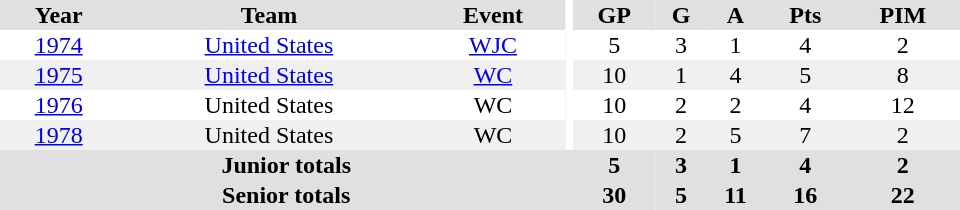<table border="0" cellpadding="1" cellspacing="0" ID="Table3" style="text-align:center; width:40em">
<tr bgcolor="#e0e0e0">
<th>Year</th>
<th>Team</th>
<th>Event</th>
<th rowspan="102" bgcolor="#ffffff"></th>
<th>GP</th>
<th>G</th>
<th>A</th>
<th>Pts</th>
<th>PIM</th>
</tr>
<tr>
<td><a href='#'>1974</a></td>
<td><a href='#'>United States</a></td>
<td><a href='#'>WJC</a></td>
<td>5</td>
<td>3</td>
<td>1</td>
<td>4</td>
<td>2</td>
</tr>
<tr bgcolor="#f0f0f0">
<td><a href='#'>1975</a></td>
<td><a href='#'>United States</a></td>
<td><a href='#'>WC</a></td>
<td>10</td>
<td>1</td>
<td>4</td>
<td>5</td>
<td>8</td>
</tr>
<tr>
<td><a href='#'>1976</a></td>
<td>United States</td>
<td>WC</td>
<td>10</td>
<td>2</td>
<td>2</td>
<td>4</td>
<td>12</td>
</tr>
<tr bgcolor="#f0f0f0">
<td><a href='#'>1978</a></td>
<td>United States</td>
<td>WC</td>
<td>10</td>
<td>2</td>
<td>5</td>
<td>7</td>
<td>2</td>
</tr>
<tr bgcolor="#e0e0e0">
<th colspan="4">Junior totals</th>
<th>5</th>
<th>3</th>
<th>1</th>
<th>4</th>
<th>2</th>
</tr>
<tr bgcolor="#e0e0e0">
<th colspan="4">Senior totals</th>
<th>30</th>
<th>5</th>
<th>11</th>
<th>16</th>
<th>22</th>
</tr>
</table>
